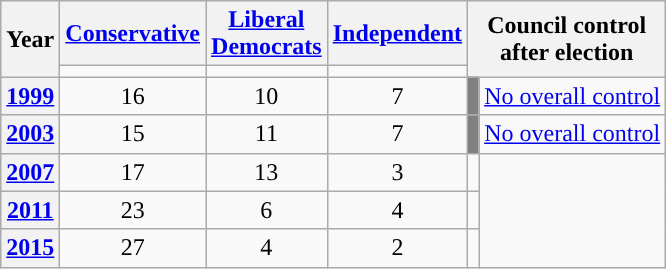<table class="wikitable plainrowheaders" style="text-align:center">
<tr>
<th scope="col" rowspan="2">Year</th>
<th scope="col"><a href='#'>Conservative</a></th>
<th scope="col" style="width:1px"><a href='#'>Liberal Democrats</a></th>
<th scope="col"><a href='#'>Independent</a></th>
<th scope="col" rowspan="2" colspan="2">Council control<br>after election</th>
</tr>
<tr>
<td style="background:"></td>
<td style="background:"></td>
<td style="background:"></td>
</tr>
<tr>
<th scope="row"><a href='#'>1999</a></th>
<td>16</td>
<td>10</td>
<td>7</td>
<td bgcolor=grey></td>
<td><a href='#'>No overall control</a></td>
</tr>
<tr>
<th scope="row"><a href='#'>2003</a></th>
<td>15</td>
<td>11</td>
<td>7</td>
<td bgcolor=grey></td>
<td><a href='#'>No overall control</a></td>
</tr>
<tr>
<th scope="row"><a href='#'>2007</a></th>
<td>17</td>
<td>13</td>
<td>3</td>
<td></td>
</tr>
<tr>
<th scope="row"><a href='#'>2011</a></th>
<td>23</td>
<td>6</td>
<td>4</td>
<td></td>
</tr>
<tr>
<th scope="row"><a href='#'>2015</a></th>
<td>27</td>
<td>4</td>
<td>2</td>
<td></td>
</tr>
</table>
